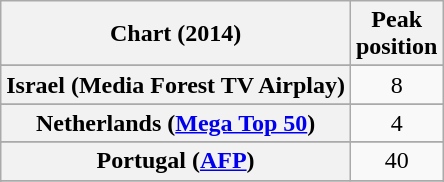<table class="wikitable sortable plainrowheaders" style="text-align:center">
<tr>
<th>Chart (2014)</th>
<th>Peak<br>position</th>
</tr>
<tr>
</tr>
<tr>
</tr>
<tr>
</tr>
<tr>
</tr>
<tr>
</tr>
<tr>
</tr>
<tr>
</tr>
<tr>
</tr>
<tr>
</tr>
<tr>
</tr>
<tr>
</tr>
<tr>
</tr>
<tr>
</tr>
<tr>
<th scope="row">Israel (Media Forest TV Airplay)</th>
<td>8</td>
</tr>
<tr>
</tr>
<tr>
</tr>
<tr>
<th scope="row">Netherlands (<a href='#'>Mega Top 50</a>)</th>
<td>4</td>
</tr>
<tr>
</tr>
<tr>
</tr>
<tr>
<th scope="row">Portugal (<a href='#'>AFP</a>)</th>
<td>40</td>
</tr>
<tr>
</tr>
<tr>
</tr>
<tr>
</tr>
<tr>
</tr>
<tr>
</tr>
<tr>
</tr>
<tr>
</tr>
<tr>
</tr>
<tr>
</tr>
<tr>
</tr>
</table>
